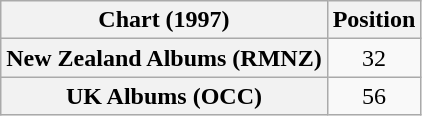<table class="wikitable sortable plainrowheaders" style="text-align:center">
<tr>
<th scope="col">Chart (1997)</th>
<th scope="col">Position</th>
</tr>
<tr>
<th scope="row">New Zealand Albums (RMNZ)</th>
<td>32</td>
</tr>
<tr>
<th scope="row">UK Albums (OCC)</th>
<td>56</td>
</tr>
</table>
